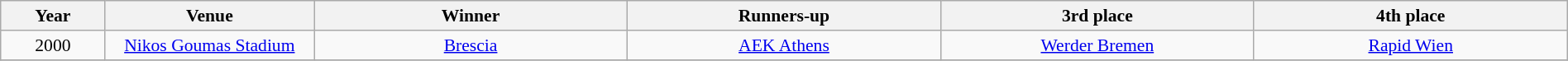<table class="wikitable" style="font-size:90%; width: 100%; text-align: center;">
<tr>
<th width=5%>Year</th>
<th width=10%>Venue</th>
<th width=15%>Winner</th>
<th width=15%>Runners-up</th>
<th width=15%>3rd place</th>
<th width=15%>4th place</th>
</tr>
<tr>
<td>2000</td>
<td><a href='#'>Nikos Goumas Stadium</a></td>
<td> <a href='#'>Brescia</a></td>
<td> <a href='#'>AEK Athens</a></td>
<td> <a href='#'>Werder Bremen</a></td>
<td> <a href='#'>Rapid Wien</a></td>
</tr>
<tr>
</tr>
</table>
